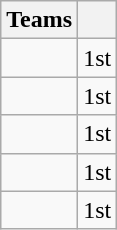<table class="wikitable">
<tr>
<th>Teams</th>
<th></th>
</tr>
<tr>
<td></td>
<td>1st</td>
</tr>
<tr>
<td></td>
<td>1st</td>
</tr>
<tr>
<td></td>
<td>1st</td>
</tr>
<tr>
<td></td>
<td>1st</td>
</tr>
<tr>
<td></td>
<td>1st</td>
</tr>
</table>
